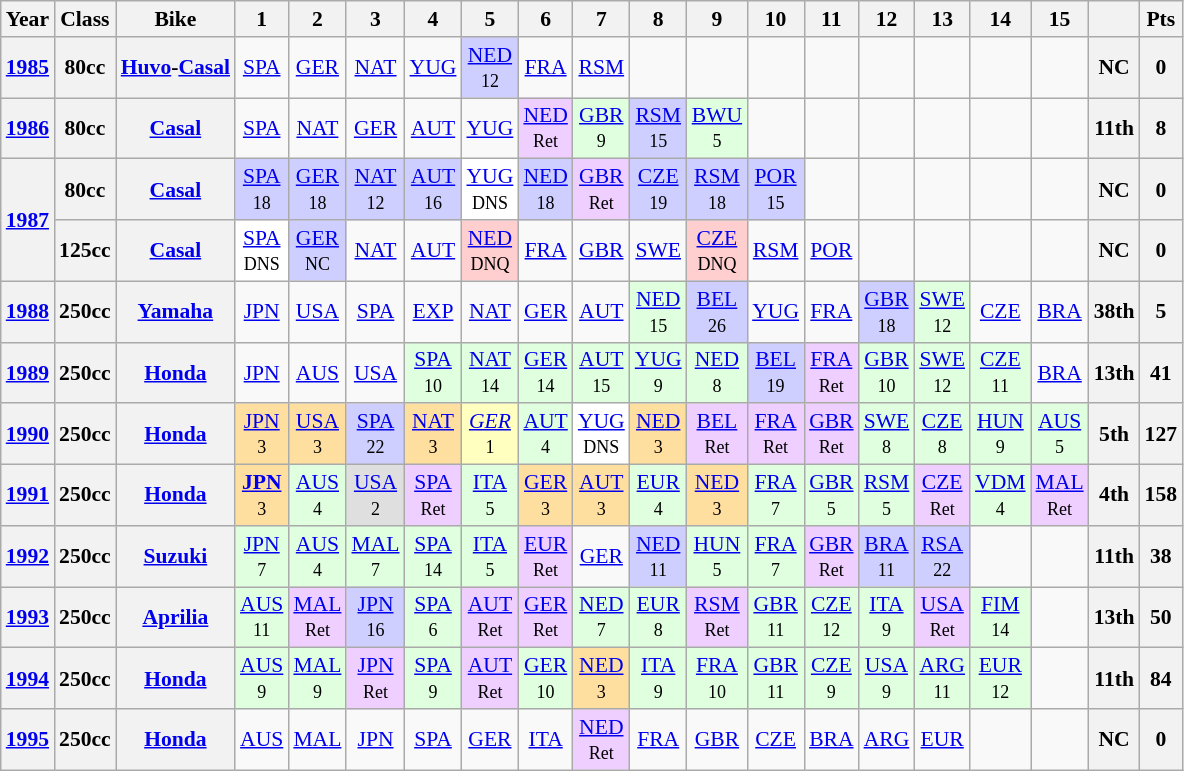<table class="wikitable" style="text-align:center; font-size:90%;">
<tr>
<th>Year</th>
<th>Class</th>
<th>Bike</th>
<th>1</th>
<th>2</th>
<th>3</th>
<th>4</th>
<th>5</th>
<th>6</th>
<th>7</th>
<th>8</th>
<th>9</th>
<th>10</th>
<th>11</th>
<th>12</th>
<th>13</th>
<th>14</th>
<th>15</th>
<th></th>
<th>Pts</th>
</tr>
<tr>
<th><a href='#'>1985</a></th>
<th>80cc</th>
<th><a href='#'>Huvo</a>-<a href='#'>Casal</a></th>
<td><a href='#'>SPA</a></td>
<td><a href='#'>GER</a></td>
<td><a href='#'>NAT</a></td>
<td><a href='#'>YUG</a></td>
<td style="background:#CFCFFF;"><a href='#'>NED</a><br><small>12</small></td>
<td><a href='#'>FRA</a></td>
<td><a href='#'>RSM</a></td>
<td></td>
<td></td>
<td></td>
<td></td>
<td></td>
<td></td>
<td></td>
<td></td>
<th>NC</th>
<th>0</th>
</tr>
<tr>
<th><a href='#'>1986</a></th>
<th>80cc</th>
<th><a href='#'>Casal</a></th>
<td><a href='#'>SPA</a></td>
<td><a href='#'>NAT</a></td>
<td><a href='#'>GER</a></td>
<td><a href='#'>AUT</a></td>
<td><a href='#'>YUG</a></td>
<td style="background:#EFCFFF;"><a href='#'>NED</a><br><small>Ret</small></td>
<td style="background:#DFFFDF;"><a href='#'>GBR</a><br><small>9</small></td>
<td style="background:#CFCFFF;"><a href='#'>RSM</a><br><small>15</small></td>
<td style="background:#DFFFDF;"><a href='#'>BWU</a><br><small>5</small></td>
<td></td>
<td></td>
<td></td>
<td></td>
<td></td>
<td></td>
<th>11th</th>
<th>8</th>
</tr>
<tr>
<th rowspan=2><a href='#'>1987</a></th>
<th>80cc</th>
<th><a href='#'>Casal</a></th>
<td style="background:#CFCFFF;"><a href='#'>SPA</a><br><small>18</small></td>
<td style="background:#CFCFFF;"><a href='#'>GER</a><br><small>18</small></td>
<td style="background:#CFCFFF;"><a href='#'>NAT</a><br><small>12</small></td>
<td style="background:#CFCFFF;"><a href='#'>AUT</a><br><small>16</small></td>
<td style="background:#FFFFFF;"><a href='#'>YUG</a><br><small>DNS</small></td>
<td style="background:#CFCFFF;"><a href='#'>NED</a><br><small>18</small></td>
<td style="background:#EFCFFF;"><a href='#'>GBR</a><br><small>Ret</small></td>
<td style="background:#CFCFFF;"><a href='#'>CZE</a><br><small>19</small></td>
<td style="background:#CFCFFF;"><a href='#'>RSM</a><br><small>18</small></td>
<td style="background:#CFCFFF;"><a href='#'>POR</a><br><small>15</small></td>
<td></td>
<td></td>
<td></td>
<td></td>
<td></td>
<th>NC</th>
<th>0</th>
</tr>
<tr>
<th>125cc</th>
<th><a href='#'>Casal</a></th>
<td style="background:#FFFFFF;"><a href='#'>SPA</a><br><small>DNS</small></td>
<td style="background:#CFCFFF;"><a href='#'>GER</a><br><small>NC</small></td>
<td><a href='#'>NAT</a></td>
<td><a href='#'>AUT</a></td>
<td style="background:#ffcfcf;"><a href='#'>NED</a><br><small>DNQ</small></td>
<td><a href='#'>FRA</a></td>
<td><a href='#'>GBR</a></td>
<td><a href='#'>SWE</a></td>
<td style="background:#ffcfcf;"><a href='#'>CZE</a><br><small>DNQ</small></td>
<td><a href='#'>RSM</a></td>
<td><a href='#'>POR</a></td>
<td></td>
<td></td>
<td></td>
<td></td>
<th>NC</th>
<th>0</th>
</tr>
<tr>
<th><a href='#'>1988</a></th>
<th>250cc</th>
<th><a href='#'>Yamaha</a></th>
<td><a href='#'>JPN</a></td>
<td><a href='#'>USA</a></td>
<td><a href='#'>SPA</a></td>
<td><a href='#'>EXP</a></td>
<td><a href='#'>NAT</a></td>
<td><a href='#'>GER</a></td>
<td><a href='#'>AUT</a></td>
<td style="background:#DFFFDF;"><a href='#'>NED</a><br><small>15</small></td>
<td style="background:#CFCFFF;"><a href='#'>BEL</a><br><small>26</small></td>
<td><a href='#'>YUG</a></td>
<td><a href='#'>FRA</a></td>
<td style="background:#CFCFFF;"><a href='#'>GBR</a><br><small>18</small></td>
<td style="background:#DFFFDF;"><a href='#'>SWE</a><br><small>12</small></td>
<td><a href='#'>CZE</a></td>
<td><a href='#'>BRA</a></td>
<th>38th</th>
<th>5</th>
</tr>
<tr>
<th><a href='#'>1989</a></th>
<th>250cc</th>
<th><a href='#'>Honda</a></th>
<td><a href='#'>JPN</a></td>
<td><a href='#'>AUS</a></td>
<td><a href='#'>USA</a></td>
<td style="background:#DFFFDF;"><a href='#'>SPA</a><br><small>10</small></td>
<td style="background:#DFFFDF;"><a href='#'>NAT</a><br><small>14</small></td>
<td style="background:#DFFFDF;"><a href='#'>GER</a><br><small>14</small></td>
<td style="background:#DFFFDF;"><a href='#'>AUT</a><br><small>15</small></td>
<td style="background:#DFFFDF;"><a href='#'>YUG</a><br><small>9</small></td>
<td style="background:#DFFFDF;"><a href='#'>NED</a><br><small>8</small></td>
<td style="background:#CFCFFF;"><a href='#'>BEL</a><br><small>19</small></td>
<td style="background:#EFCFFF;"><a href='#'>FRA</a><br><small>Ret</small></td>
<td style="background:#DFFFDF;"><a href='#'>GBR</a><br><small>10</small></td>
<td style="background:#DFFFDF;"><a href='#'>SWE</a><br><small>12</small></td>
<td style="background:#DFFFDF;"><a href='#'>CZE</a><br><small>11</small></td>
<td><a href='#'>BRA</a></td>
<th>13th</th>
<th>41</th>
</tr>
<tr>
<th><a href='#'>1990</a></th>
<th>250cc</th>
<th><a href='#'>Honda</a></th>
<td style="background:#FFDF9F;"><a href='#'>JPN</a><br><small>3</small></td>
<td style="background:#FFDF9F;"><a href='#'>USA</a><br><small>3</small></td>
<td style="background:#CFCFFF;"><a href='#'>SPA</a><br><small>22</small></td>
<td style="background:#FFDF9F;"><a href='#'>NAT</a><br><small>3</small></td>
<td style="background:#FFFFBF;"><em><a href='#'>GER</a></em><br><small>1</small></td>
<td style="background:#DFFFDF;"><a href='#'>AUT</a><br><small>4</small></td>
<td style="background:#FFFFFF;"><a href='#'>YUG</a><br><small>DNS</small></td>
<td style="background:#FFDF9F;"><a href='#'>NED</a><br><small>3</small></td>
<td style="background:#EFCFFF;"><a href='#'>BEL</a><br><small>Ret</small></td>
<td style="background:#EFCFFF;"><a href='#'>FRA</a><br><small>Ret</small></td>
<td style="background:#EFCFFF;"><a href='#'>GBR</a><br><small>Ret</small></td>
<td style="background:#DFFFDF;"><a href='#'>SWE</a><br><small>8</small></td>
<td style="background:#DFFFDF;"><a href='#'>CZE</a><br><small>8</small></td>
<td style="background:#DFFFDF;"><a href='#'>HUN</a><br><small>9</small></td>
<td style="background:#DFFFDF;"><a href='#'>AUS</a><br><small>5</small></td>
<th>5th</th>
<th>127</th>
</tr>
<tr>
<th><a href='#'>1991</a></th>
<th>250cc</th>
<th><a href='#'>Honda</a></th>
<td style="background:#FFDF9F;"><strong><a href='#'>JPN</a></strong><br><small>3</small></td>
<td style="background:#DFFFDF;"><a href='#'>AUS</a><br><small>4</small></td>
<td style="background:#DFDFDF;"><a href='#'>USA</a><br><small>2</small></td>
<td style="background:#EFCFFF;"><a href='#'>SPA</a><br><small>Ret</small></td>
<td style="background:#DFFFDF;"><a href='#'>ITA</a><br><small>5</small></td>
<td style="background:#FFDF9F;"><a href='#'>GER</a><br><small>3</small></td>
<td style="background:#FFDF9F;"><a href='#'>AUT</a><br><small>3</small></td>
<td style="background:#DFFFDF;"><a href='#'>EUR</a><br><small>4</small></td>
<td style="background:#FFDF9F;"><a href='#'>NED</a><br><small>3</small></td>
<td style="background:#DFFFDF;"><a href='#'>FRA</a><br><small>7</small></td>
<td style="background:#DFFFDF;"><a href='#'>GBR</a><br><small>5</small></td>
<td style="background:#DFFFDF;"><a href='#'>RSM</a><br><small>5</small></td>
<td style="background:#EFCFFF;"><a href='#'>CZE</a><br><small>Ret</small></td>
<td style="background:#DFFFDF;"><a href='#'>VDM</a><br><small>4</small></td>
<td style="background:#EFCFFF;"><a href='#'>MAL</a><br><small>Ret</small></td>
<th>4th</th>
<th>158</th>
</tr>
<tr>
<th><a href='#'>1992</a></th>
<th>250cc</th>
<th><a href='#'>Suzuki</a></th>
<td style="background:#DFFFDF;"><a href='#'>JPN</a><br><small>7</small></td>
<td style="background:#DFFFDF;"><a href='#'>AUS</a><br><small>4</small></td>
<td style="background:#DFFFDF;"><a href='#'>MAL</a><br><small>7</small></td>
<td style="background:#DFFFDF;"><a href='#'>SPA</a><br><small>14</small></td>
<td style="background:#DFFFDF;"><a href='#'>ITA</a><br><small>5</small></td>
<td style="background:#EFCFFF;"><a href='#'>EUR</a><br><small>Ret</small></td>
<td><a href='#'>GER</a></td>
<td style="background:#CFCFFF;"><a href='#'>NED</a><br><small>11</small></td>
<td style="background:#DFFFDF;"><a href='#'>HUN</a><br><small>5</small></td>
<td style="background:#DFFFDF;"><a href='#'>FRA</a><br><small>7</small></td>
<td style="background:#EFCFFF;"><a href='#'>GBR</a><br><small>Ret</small></td>
<td style="background:#CFCFFF;"><a href='#'>BRA</a><br><small>11</small></td>
<td style="background:#CFCFFF;"><a href='#'>RSA</a><br><small>22</small></td>
<td></td>
<td></td>
<th>11th</th>
<th>38</th>
</tr>
<tr>
<th><a href='#'>1993</a></th>
<th>250cc</th>
<th><a href='#'>Aprilia</a></th>
<td style="background:#DFFFDF;"><a href='#'>AUS</a><br><small>11</small></td>
<td style="background:#EFCFFF;"><a href='#'>MAL</a><br><small>Ret</small></td>
<td style="background:#CFCFFF;"><a href='#'>JPN</a><br><small>16</small></td>
<td style="background:#DFFFDF;"><a href='#'>SPA</a><br><small>6</small></td>
<td style="background:#EFCFFF;"><a href='#'>AUT</a><br><small>Ret</small></td>
<td style="background:#EFCFFF;"><a href='#'>GER</a><br><small>Ret</small></td>
<td style="background:#DFFFDF;"><a href='#'>NED</a><br><small>7</small></td>
<td style="background:#DFFFDF;"><a href='#'>EUR</a><br><small>8</small></td>
<td style="background:#EFCFFF;"><a href='#'>RSM</a><br><small>Ret</small></td>
<td style="background:#DFFFDF;"><a href='#'>GBR</a><br><small>11</small></td>
<td style="background:#DFFFDF;"><a href='#'>CZE</a><br><small>12</small></td>
<td style="background:#DFFFDF;"><a href='#'>ITA</a><br><small>9</small></td>
<td style="background:#EFCFFF;"><a href='#'>USA</a><br><small>Ret</small></td>
<td style="background:#DFFFDF;"><a href='#'>FIM</a><br><small>14</small></td>
<td></td>
<th>13th</th>
<th>50</th>
</tr>
<tr>
<th><a href='#'>1994</a></th>
<th>250cc</th>
<th><a href='#'>Honda</a></th>
<td style="background:#DFFFDF;"><a href='#'>AUS</a><br><small>9</small></td>
<td style="background:#DFFFDF;"><a href='#'>MAL</a><br><small>9</small></td>
<td style="background:#EFCFFF;"><a href='#'>JPN</a><br><small>Ret</small></td>
<td style="background:#DFFFDF;"><a href='#'>SPA</a><br><small>9</small></td>
<td style="background:#EFCFFF;"><a href='#'>AUT</a><br><small>Ret</small></td>
<td style="background:#DFFFDF;"><a href='#'>GER</a><br><small>10</small></td>
<td style="background:#FFDF9F;"><a href='#'>NED</a><br><small>3</small></td>
<td style="background:#DFFFDF;"><a href='#'>ITA</a><br><small>9</small></td>
<td style="background:#DFFFDF;"><a href='#'>FRA</a><br><small>10</small></td>
<td style="background:#DFFFDF;"><a href='#'>GBR</a><br><small>11</small></td>
<td style="background:#DFFFDF;"><a href='#'>CZE</a><br><small>9</small></td>
<td style="background:#DFFFDF;"><a href='#'>USA</a><br><small>9</small></td>
<td style="background:#DFFFDF;"><a href='#'>ARG</a><br><small>11</small></td>
<td style="background:#DFFFDF;"><a href='#'>EUR</a><br><small>12</small></td>
<td></td>
<th>11th</th>
<th>84</th>
</tr>
<tr>
<th><a href='#'>1995</a></th>
<th>250cc</th>
<th><a href='#'>Honda</a></th>
<td><a href='#'>AUS</a></td>
<td><a href='#'>MAL</a></td>
<td><a href='#'>JPN</a></td>
<td><a href='#'>SPA</a></td>
<td><a href='#'>GER</a></td>
<td><a href='#'>ITA</a></td>
<td style="background:#EFCFFF;"><a href='#'>NED</a><br><small>Ret</small></td>
<td><a href='#'>FRA</a></td>
<td><a href='#'>GBR</a></td>
<td><a href='#'>CZE</a></td>
<td><a href='#'>BRA</a></td>
<td><a href='#'>ARG</a></td>
<td><a href='#'>EUR</a></td>
<td></td>
<td></td>
<th>NC</th>
<th>0</th>
</tr>
</table>
